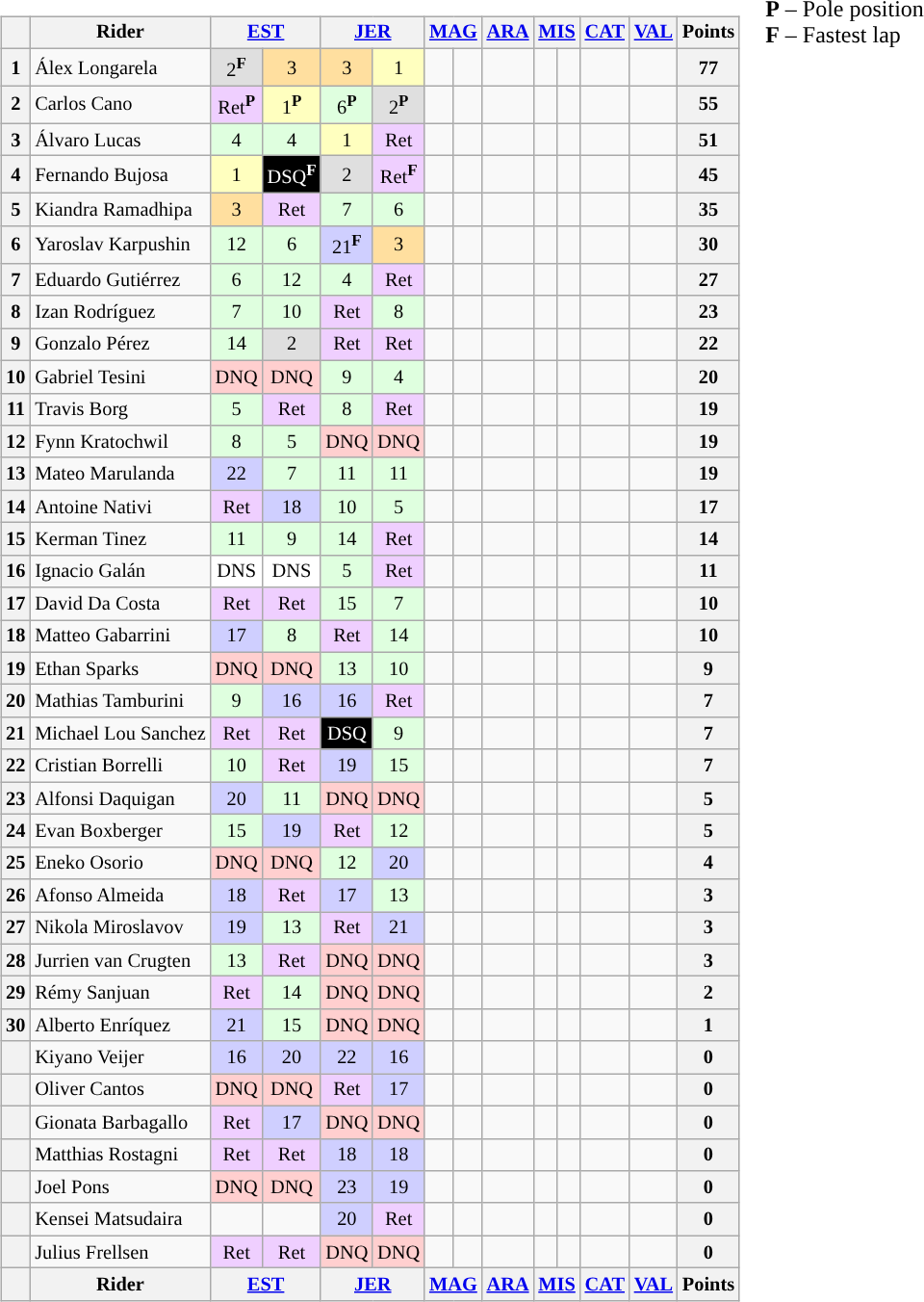<table>
<tr>
<td><br><table class="wikitable" style="font-size:85%; text-align:center;">
<tr>
<th></th>
<th>Rider</th>
<th colspan=2><a href='#'>EST</a><br></th>
<th colspan=2><a href='#'>JER</a><br></th>
<th colspan=2><a href='#'>MAG</a><br></th>
<th colspan=1><a href='#'>ARA</a><br></th>
<th colspan=2><a href='#'>MIS</a><br></th>
<th colspan=1><a href='#'>CAT</a><br></th>
<th colspan=1><a href='#'>VAL</a><br></th>
<th>Points</th>
</tr>
<tr>
<th>1</th>
<td align="left"> Álex Longarela</td>
<td style="background:#dfdfdf;">2<sup><strong>F</strong></sup></td>
<td style="background:#ffdf9f;">3</td>
<td style="background:#ffdf9f;">3</td>
<td style="background:#ffffbf;">1</td>
<td></td>
<td></td>
<td></td>
<td></td>
<td></td>
<td></td>
<td></td>
<th>77</th>
</tr>
<tr>
<th>2</th>
<td align="left"> Carlos Cano</td>
<td style="background:#efcfff;">Ret<sup><strong>P</strong></sup></td>
<td style="background:#ffffbf;">1<sup><strong>P</strong></sup></td>
<td style="background:#dfffdf;">6<sup><strong>P</strong></sup></td>
<td style="background:#dfdfdf;'">2<sup><strong>P</strong></sup></td>
<td></td>
<td></td>
<td></td>
<td></td>
<td></td>
<td></td>
<td></td>
<th>55</th>
</tr>
<tr>
<th>3</th>
<td align="left"> Álvaro Lucas</td>
<td style="background:#dfffdf;">4</td>
<td style="background:#dfffdf;">4</td>
<td style="background:#ffffbf;">1</td>
<td style="background:#efcfff;">Ret</td>
<td></td>
<td></td>
<td></td>
<td></td>
<td></td>
<td></td>
<td></td>
<th>51</th>
</tr>
<tr>
<th>4</th>
<td align="left"> Fernando Bujosa</td>
<td style="background:#ffffbf;">1</td>
<td style="background:black; color:white;">DSQ<sup><strong>F</strong></sup></td>
<td style="background:#dfdfdf;">2</td>
<td style="background:#efcfff;">Ret<sup><strong>F</strong></sup></td>
<td></td>
<td></td>
<td></td>
<td></td>
<td></td>
<td></td>
<td></td>
<th>45</th>
</tr>
<tr>
<th>5</th>
<td align="left"> Kiandra Ramadhipa</td>
<td style="background:#ffdf9f;">3</td>
<td style="background:#efcfff;">Ret</td>
<td style="background:#dfffdf;">7</td>
<td style="background:#dfffdf;">6</td>
<td></td>
<td></td>
<td></td>
<td></td>
<td></td>
<td></td>
<td></td>
<th>35</th>
</tr>
<tr>
<th>6</th>
<td align="left"> Yaroslav Karpushin</td>
<td style="background:#dfffdf;">12</td>
<td style="background:#dfffdf;">6</td>
<td style="background:#cfcfff;">21<sup><strong>F</strong></sup></td>
<td style="background:#ffdf9f;">3</td>
<td></td>
<td></td>
<td></td>
<td></td>
<td></td>
<td></td>
<td></td>
<th>30</th>
</tr>
<tr>
<th>7</th>
<td align="left"> Eduardo Gutiérrez</td>
<td style="background:#dfffdf;">6</td>
<td style="background:#dfffdf;">12</td>
<td style="background:#dfffdf;">4</td>
<td style="background:#efcfff;">Ret</td>
<td></td>
<td></td>
<td></td>
<td></td>
<td></td>
<td></td>
<td></td>
<th>27</th>
</tr>
<tr>
<th>8</th>
<td align="left"> Izan Rodríguez</td>
<td style="background:#dfffdf;">7</td>
<td style="background:#dfffdf;">10</td>
<td style="background:#efcfff;">Ret</td>
<td style="background:#dfffdf;">8</td>
<td></td>
<td></td>
<td></td>
<td></td>
<td></td>
<td></td>
<td></td>
<th>23</th>
</tr>
<tr>
<th>9</th>
<td align="left"> Gonzalo Pérez</td>
<td style="background:#dfffdf;">14</td>
<td style="background:#dfdfdf;">2</td>
<td style="background:#efcfff;">Ret</td>
<td style="background:#efcfff;">Ret</td>
<td></td>
<td></td>
<td></td>
<td></td>
<td></td>
<td></td>
<td></td>
<th>22</th>
</tr>
<tr>
<th>10</th>
<td align="left"> Gabriel Tesini</td>
<td style="background:#ffcfcf;">DNQ</td>
<td style="background:#ffcfcf;">DNQ</td>
<td style="background:#dfffdf;">9</td>
<td style="background:#dfffdf;">4</td>
<td></td>
<td></td>
<td></td>
<td></td>
<td></td>
<td></td>
<td></td>
<th>20</th>
</tr>
<tr>
<th>11</th>
<td align="left"> Travis Borg</td>
<td style="background:#dfffdf;">5</td>
<td style="background:#efcfff;">Ret</td>
<td style="background:#dfffdf;">8</td>
<td style="background:#efcfff;">Ret</td>
<td></td>
<td></td>
<td></td>
<td></td>
<td></td>
<td></td>
<td></td>
<th>19</th>
</tr>
<tr>
<th>12</th>
<td align="left"> Fynn Kratochwil</td>
<td style="background:#dfffdf;">8</td>
<td style="background:#dfffdf;">5</td>
<td style="background:#ffcfcf;">DNQ</td>
<td style="background:#ffcfcf;">DNQ</td>
<td></td>
<td></td>
<td></td>
<td></td>
<td></td>
<td></td>
<td></td>
<th>19</th>
</tr>
<tr>
<th>13</th>
<td align="left"> Mateo Marulanda</td>
<td style="background:#cfcfff;">22</td>
<td style="background:#dfffdf;">7</td>
<td style="background:#dfffdf;">11</td>
<td style="background:#dfffdf;">11</td>
<td></td>
<td></td>
<td></td>
<td></td>
<td></td>
<td></td>
<td></td>
<th>19</th>
</tr>
<tr>
<th>14</th>
<td align="left"> Antoine Nativi</td>
<td style="background:#efcfff;">Ret</td>
<td style="background:#cfcfff;">18</td>
<td style="background:#dfffdf;">10</td>
<td style="background:#dfffdf;">5</td>
<td></td>
<td></td>
<td></td>
<td></td>
<td></td>
<td></td>
<td></td>
<th>17</th>
</tr>
<tr>
<th>15</th>
<td align="left"> Kerman Tinez</td>
<td style="background:#dfffdf;">11</td>
<td style="background:#dfffdf;">9</td>
<td style="background:#dfffdf;">14</td>
<td style="background:#efcfff;">Ret</td>
<td></td>
<td></td>
<td></td>
<td></td>
<td></td>
<td></td>
<td></td>
<th>14</th>
</tr>
<tr>
<th>16</th>
<td align="left"> Ignacio Galán</td>
<td style="background:#ffffff;">DNS</td>
<td style="background:#ffffff;">DNS</td>
<td style="background:#dfffdf;">5</td>
<td style="background:#efcfff;">Ret</td>
<td></td>
<td></td>
<td></td>
<td></td>
<td></td>
<td></td>
<td></td>
<th>11</th>
</tr>
<tr>
<th>17</th>
<td align="left"> David Da Costa</td>
<td style="background:#efcfff;">Ret</td>
<td style="background:#efcfff;">Ret</td>
<td style="background:#dfffdf;">15</td>
<td style="background:#dfffdf;">7</td>
<td></td>
<td></td>
<td></td>
<td></td>
<td></td>
<td></td>
<td></td>
<th>10</th>
</tr>
<tr>
<th>18</th>
<td align="left"> Matteo Gabarrini</td>
<td style="background:#cfcfff;">17</td>
<td style="background:#dfffdf;">8</td>
<td style="background:#efcfff;">Ret</td>
<td style="background:#dfffdf;">14</td>
<td></td>
<td></td>
<td></td>
<td></td>
<td></td>
<td></td>
<td></td>
<th>10</th>
</tr>
<tr>
<th>19</th>
<td align="left"> Ethan Sparks</td>
<td style="background:#ffcfcf;">DNQ</td>
<td style="background:#ffcfcf;">DNQ</td>
<td style="background:#dfffdf;">13</td>
<td style="background:#dfffdf;">10</td>
<td></td>
<td></td>
<td></td>
<td></td>
<td></td>
<td></td>
<td></td>
<th>9</th>
</tr>
<tr>
<th>20</th>
<td align="left"> Mathias Tamburini</td>
<td style="background:#dfffdf;">9</td>
<td style="background:#cfcfff;">16</td>
<td style="background:#cfcfff;">16</td>
<td style="background:#efcfff;">Ret</td>
<td></td>
<td></td>
<td></td>
<td></td>
<td></td>
<td></td>
<td></td>
<th>7</th>
</tr>
<tr>
<th>21</th>
<td align="left"> Michael Lou Sanchez</td>
<td style="background:#efcfff;">Ret</td>
<td style="background:#efcfff;">Ret</td>
<td style="background:black; color:white;">DSQ</td>
<td style="background:#dfffdf;">9</td>
<td></td>
<td></td>
<td></td>
<td></td>
<td></td>
<td></td>
<td></td>
<th>7</th>
</tr>
<tr>
<th>22</th>
<td align="left"> Cristian Borrelli</td>
<td style="background:#dfffdf;">10</td>
<td style="background:#efcfff;">Ret</td>
<td style="background:#cfcfff;">19</td>
<td style="background:#dfffdf;">15</td>
<td></td>
<td></td>
<td></td>
<td></td>
<td></td>
<td></td>
<td></td>
<th>7</th>
</tr>
<tr>
<th>23</th>
<td align="left"> Alfonsi Daquigan</td>
<td style="background:#cfcfff;">20</td>
<td style="background:#dfffdf;">11</td>
<td style="background:#ffcfcf;">DNQ</td>
<td style="background:#ffcfcf;">DNQ</td>
<td></td>
<td></td>
<td></td>
<td></td>
<td></td>
<td></td>
<td></td>
<th>5</th>
</tr>
<tr>
<th>24</th>
<td align="left"> Evan Boxberger</td>
<td style="background:#dfffdf;">15</td>
<td style="background:#cfcfff;">19</td>
<td style="background:#efcfff;">Ret</td>
<td style="background:#dfffdf;">12</td>
<td></td>
<td></td>
<td></td>
<td></td>
<td></td>
<td></td>
<td></td>
<th>5</th>
</tr>
<tr>
<th>25</th>
<td align="left"> Eneko Osorio</td>
<td style="background:#ffcfcf;">DNQ</td>
<td style="background:#ffcfcf;">DNQ</td>
<td style="background:#dfffdf;">12</td>
<td style="background:#cfcfff;">20</td>
<td></td>
<td></td>
<td></td>
<td></td>
<td></td>
<td></td>
<td></td>
<th>4</th>
</tr>
<tr>
<th>26</th>
<td align="left"> Afonso Almeida</td>
<td style="background:#cfcfff;">18</td>
<td style="background:#efcfff;">Ret</td>
<td style="background:#cfcfff;">17</td>
<td style="background:#dfffdf;">13</td>
<td></td>
<td></td>
<td></td>
<td></td>
<td></td>
<td></td>
<td></td>
<th>3</th>
</tr>
<tr>
<th>27</th>
<td align="left"> Nikola Miroslavov</td>
<td style="background:#cfcfff;">19</td>
<td style="background:#dfffdf;">13</td>
<td style="background:#efcfff;">Ret</td>
<td style="background:#cfcfff;">21</td>
<td></td>
<td></td>
<td></td>
<td></td>
<td></td>
<td></td>
<td></td>
<th>3</th>
</tr>
<tr>
<th>28</th>
<td align="left"> Jurrien van Crugten</td>
<td style="background:#dfffdf;">13</td>
<td style="background:#efcfff;">Ret</td>
<td style="background:#ffcfcf;">DNQ</td>
<td style="background:#ffcfcf;">DNQ</td>
<td></td>
<td></td>
<td></td>
<td></td>
<td></td>
<td></td>
<td></td>
<th>3</th>
</tr>
<tr>
<th>29</th>
<td align="left"> Rémy Sanjuan</td>
<td style="background:#efcfff;">Ret</td>
<td style="background:#dfffdf;">14</td>
<td style="background:#ffcfcf;">DNQ</td>
<td style="background:#ffcfcf;">DNQ</td>
<td></td>
<td></td>
<td></td>
<td></td>
<td></td>
<td></td>
<td></td>
<th>2</th>
</tr>
<tr>
<th>30</th>
<td align="left"> Alberto Enríquez</td>
<td style="background:#cfcfff;">21</td>
<td style="background:#dfffdf;">15</td>
<td style="background:#ffcfcf;">DNQ</td>
<td style="background:#ffcfcf;">DNQ</td>
<td></td>
<td></td>
<td></td>
<td></td>
<td></td>
<td></td>
<td></td>
<th>1</th>
</tr>
<tr>
<th></th>
<td align="left"> Kiyano Veijer</td>
<td style="background:#cfcfff;">16</td>
<td style="background:#cfcfff;">20</td>
<td style="background:#cfcfff;">22</td>
<td style="background:#cfcfff;">16</td>
<td></td>
<td></td>
<td></td>
<td></td>
<td></td>
<td></td>
<td></td>
<th>0</th>
</tr>
<tr>
<th></th>
<td align="left"> Oliver Cantos</td>
<td style="background:#ffcfcf;">DNQ</td>
<td style="background:#ffcfcf;">DNQ</td>
<td style="background:#efcfff;">Ret</td>
<td style="background:#cfcfff;">17</td>
<td></td>
<td></td>
<td></td>
<td></td>
<td></td>
<td></td>
<td></td>
<th>0</th>
</tr>
<tr>
<th></th>
<td align="left"> Gionata Barbagallo</td>
<td style="background:#efcfff;">Ret</td>
<td style="background:#cfcfff;">17</td>
<td style="background:#ffcfcf;">DNQ</td>
<td style="background:#ffcfcf;">DNQ</td>
<td></td>
<td></td>
<td></td>
<td></td>
<td></td>
<td></td>
<td></td>
<th>0</th>
</tr>
<tr>
<th></th>
<td align="left"> Matthias Rostagni</td>
<td style="background:#efcfff;">Ret</td>
<td style="background:#efcfff;">Ret</td>
<td style="background:#cfcfff;">18</td>
<td style="background:#cfcfff;">18</td>
<td></td>
<td></td>
<td></td>
<td></td>
<td></td>
<td></td>
<td></td>
<th>0</th>
</tr>
<tr>
<th></th>
<td align="left"> Joel Pons</td>
<td style="background:#ffcfcf;">DNQ</td>
<td style="background:#ffcfcf;">DNQ</td>
<td style="background:#cfcfff;">23</td>
<td style="background:#cfcfff;">19</td>
<td></td>
<td></td>
<td></td>
<td></td>
<td></td>
<td></td>
<td></td>
<th>0</th>
</tr>
<tr>
<th></th>
<td align="left"> Kensei Matsudaira</td>
<td></td>
<td></td>
<td style="background:#cfcfff;">20</td>
<td style="background:#efcfff;">Ret</td>
<td></td>
<td></td>
<td></td>
<td></td>
<td></td>
<td></td>
<td></td>
<th>0</th>
</tr>
<tr>
<th></th>
<td align="left"> Julius Frellsen</td>
<td style="background:#efcfff;">Ret</td>
<td style="background:#efcfff;">Ret</td>
<td style="background:#ffcfcf;">DNQ</td>
<td style="background:#ffcfcf;">DNQ</td>
<td></td>
<td></td>
<td></td>
<td></td>
<td></td>
<td></td>
<td></td>
<th>0</th>
</tr>
<tr>
<th></th>
<th>Rider</th>
<th colspan=2><a href='#'>EST</a><br></th>
<th colspan=2><a href='#'>JER</a><br></th>
<th colspan=2><a href='#'>MAG</a><br></th>
<th colspan=1><a href='#'>ARA</a><br></th>
<th colspan=2><a href='#'>MIS</a><br></th>
<th colspan=1><a href='#'>CAT</a><br></th>
<th colspan=1><a href='#'>VAL</a><br></th>
<th>Points</th>
</tr>
</table>
</td>
<td valign="top"><br>
<span><strong>P</strong> – Pole position<br><strong>F</strong> – Fastest lap</span></td>
</tr>
</table>
